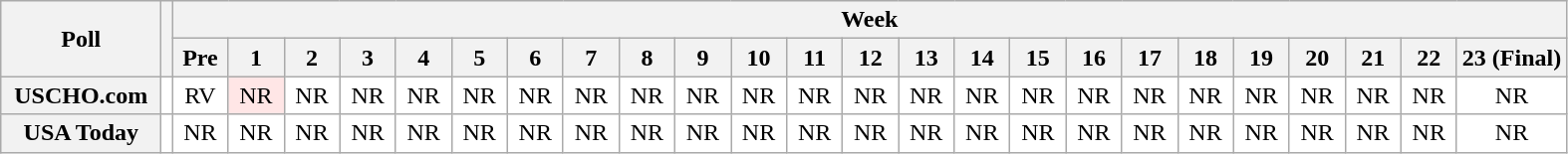<table class="wikitable" style="white-space:nowrap;">
<tr>
<th scope="col" width="100" rowspan="2">Poll</th>
<th rowspan="2"></th>
<th colspan="25">Week</th>
</tr>
<tr>
<th scope="col" width="30">Pre</th>
<th scope="col" width="30">1</th>
<th scope="col" width="30">2</th>
<th scope="col" width="30">3</th>
<th scope="col" width="30">4</th>
<th scope="col" width="30">5</th>
<th scope="col" width="30">6</th>
<th scope="col" width="30">7</th>
<th scope="col" width="30">8</th>
<th scope="col" width="30">9</th>
<th scope="col" width="30">10</th>
<th scope="col" width="30">11</th>
<th scope="col" width="30">12</th>
<th scope="col" width="30">13</th>
<th scope="col" width="30">14</th>
<th scope="col" width="30">15</th>
<th scope="col" width="30">16</th>
<th scope="col" width="30">17</th>
<th scope="col" width="30">18</th>
<th scope="col" width="30">19</th>
<th scope="col" width="30">20</th>
<th scope="col" width="30">21</th>
<th scope="col" width="30">22</th>
<th scope="col" width="30">23 (Final)</th>
</tr>
<tr style="text-align:center;">
<th>USCHO.com</th>
<td bgcolor=FFFFFF></td>
<td bgcolor=FFFFFF>RV</td>
<td bgcolor=FFE6E6>NR</td>
<td bgcolor=FFFFFF>NR</td>
<td bgcolor=FFFFFF>NR</td>
<td bgcolor=FFFFFF>NR</td>
<td bgcolor=FFFFFF>NR</td>
<td bgcolor=FFFFFF>NR</td>
<td bgcolor=FFFFFF>NR</td>
<td bgcolor=FFFFFF>NR</td>
<td bgcolor=FFFFFF>NR</td>
<td bgcolor=FFFFFF>NR</td>
<td bgcolor=FFFFFF>NR</td>
<td bgcolor=FFFFFF>NR</td>
<td bgcolor=FFFFFF>NR</td>
<td bgcolor=FFFFFF>NR</td>
<td bgcolor=FFFFFF>NR</td>
<td bgcolor=FFFFFF>NR</td>
<td bgcolor=FFFFFF>NR</td>
<td bgcolor=FFFFFF>NR</td>
<td bgcolor=FFFFFF>NR</td>
<td bgcolor=FFFFFF>NR</td>
<td bgcolor=FFFFFF>NR</td>
<td bgcolor=FFFFFF>NR</td>
<td bgcolor=FFFFFF>NR</td>
</tr>
<tr style="text-align:center;">
<th>USA Today</th>
<td bgcolor=FFFFFF></td>
<td bgcolor=FFFFFF>NR</td>
<td bgcolor=FFFFFF>NR</td>
<td bgcolor=FFFFFF>NR</td>
<td bgcolor=FFFFFF>NR</td>
<td bgcolor=FFFFFF>NR</td>
<td bgcolor=FFFFFF>NR</td>
<td bgcolor=FFFFFF>NR</td>
<td bgcolor=FFFFFF>NR</td>
<td bgcolor=FFFFFF>NR</td>
<td bgcolor=FFFFFF>NR</td>
<td bgcolor=FFFFFF>NR</td>
<td bgcolor=FFFFFF>NR</td>
<td bgcolor=FFFFFF>NR</td>
<td bgcolor=FFFFFF>NR</td>
<td bgcolor=FFFFFF>NR</td>
<td bgcolor=FFFFFF>NR</td>
<td bgcolor=FFFFFF>NR</td>
<td bgcolor=FFFFFF>NR</td>
<td bgcolor=FFFFFF>NR</td>
<td bgcolor=FFFFFF>NR</td>
<td bgcolor=FFFFFF>NR</td>
<td bgcolor=FFFFFF>NR</td>
<td bgcolor=FFFFFF>NR</td>
<td bgcolor=FFFFFF>NR</td>
</tr>
</table>
